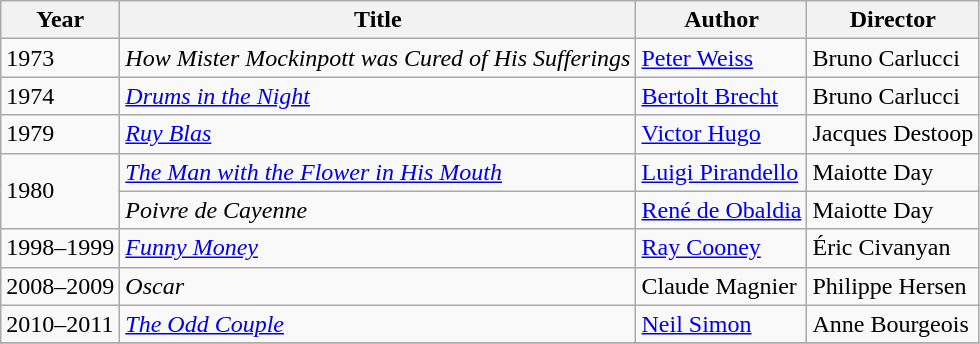<table class="wikitable">
<tr>
<th>Year</th>
<th>Title</th>
<th>Author</th>
<th>Director</th>
</tr>
<tr>
<td>1973</td>
<td><em>How Mister Mockinpott was Cured of His Sufferings</em></td>
<td><a href='#'>Peter Weiss</a></td>
<td>Bruno Carlucci</td>
</tr>
<tr>
<td>1974</td>
<td><em><a href='#'>Drums in the Night</a></em></td>
<td><a href='#'>Bertolt Brecht</a></td>
<td>Bruno Carlucci</td>
</tr>
<tr>
<td>1979</td>
<td><em><a href='#'>Ruy Blas</a></em></td>
<td><a href='#'>Victor Hugo</a></td>
<td>Jacques Destoop</td>
</tr>
<tr>
<td rowspan=2>1980</td>
<td><em><a href='#'>The Man with the Flower in His Mouth</a></em></td>
<td><a href='#'>Luigi Pirandello</a></td>
<td>Maiotte Day</td>
</tr>
<tr>
<td><em>Poivre de Cayenne</em></td>
<td><a href='#'>René de Obaldia</a></td>
<td>Maiotte Day</td>
</tr>
<tr>
<td>1998–1999</td>
<td><em><a href='#'>Funny Money</a></em></td>
<td><a href='#'>Ray Cooney</a></td>
<td>Éric Civanyan</td>
</tr>
<tr>
<td>2008–2009</td>
<td><em>Oscar</em></td>
<td>Claude Magnier</td>
<td>Philippe Hersen</td>
</tr>
<tr>
<td>2010–2011</td>
<td><em><a href='#'>The Odd Couple</a></em></td>
<td><a href='#'>Neil Simon</a></td>
<td>Anne Bourgeois</td>
</tr>
<tr>
</tr>
</table>
